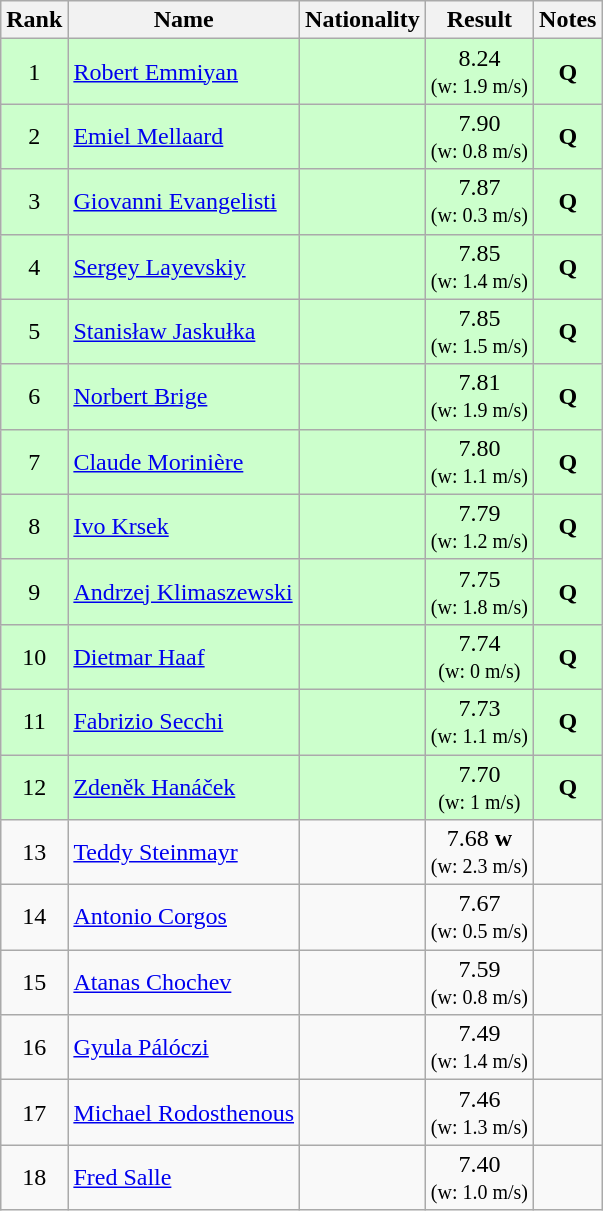<table class="wikitable sortable" style="text-align:center">
<tr>
<th>Rank</th>
<th>Name</th>
<th>Nationality</th>
<th>Result</th>
<th>Notes</th>
</tr>
<tr bgcolor=ccffcc>
<td>1</td>
<td align=left><a href='#'>Robert Emmiyan</a></td>
<td align=left></td>
<td>8.24<br><small>(w: 1.9 m/s)</small></td>
<td><strong>Q</strong></td>
</tr>
<tr bgcolor=ccffcc>
<td>2</td>
<td align=left><a href='#'>Emiel Mellaard</a></td>
<td align=left></td>
<td>7.90<br><small>(w: 0.8 m/s)</small></td>
<td><strong>Q</strong></td>
</tr>
<tr bgcolor=ccffcc>
<td>3</td>
<td align=left><a href='#'>Giovanni Evangelisti</a></td>
<td align=left></td>
<td>7.87<br><small>(w: 0.3 m/s)</small></td>
<td><strong>Q</strong></td>
</tr>
<tr bgcolor=ccffcc>
<td>4</td>
<td align=left><a href='#'>Sergey Layevskiy</a></td>
<td align=left></td>
<td>7.85<br><small>(w: 1.4 m/s)</small></td>
<td><strong>Q</strong></td>
</tr>
<tr bgcolor=ccffcc>
<td>5</td>
<td align=left><a href='#'>Stanisław Jaskułka</a></td>
<td align=left></td>
<td>7.85<br><small>(w: 1.5 m/s)</small></td>
<td><strong>Q</strong></td>
</tr>
<tr bgcolor=ccffcc>
<td>6</td>
<td align=left><a href='#'>Norbert Brige</a></td>
<td align=left></td>
<td>7.81<br><small>(w: 1.9 m/s)</small></td>
<td><strong>Q</strong></td>
</tr>
<tr bgcolor=ccffcc>
<td>7</td>
<td align=left><a href='#'>Claude Morinière</a></td>
<td align=left></td>
<td>7.80<br><small>(w: 1.1 m/s)</small></td>
<td><strong>Q</strong></td>
</tr>
<tr bgcolor=ccffcc>
<td>8</td>
<td align=left><a href='#'>Ivo Krsek</a></td>
<td align=left></td>
<td>7.79<br><small>(w: 1.2 m/s)</small></td>
<td><strong>Q</strong></td>
</tr>
<tr bgcolor=ccffcc>
<td>9</td>
<td align=left><a href='#'>Andrzej Klimaszewski</a></td>
<td align=left></td>
<td>7.75<br><small>(w: 1.8 m/s)</small></td>
<td><strong>Q</strong></td>
</tr>
<tr bgcolor=ccffcc>
<td>10</td>
<td align=left><a href='#'>Dietmar Haaf</a></td>
<td align=left></td>
<td>7.74<br><small>(w: 0 m/s)</small></td>
<td><strong>Q</strong></td>
</tr>
<tr bgcolor=ccffcc>
<td>11</td>
<td align=left><a href='#'>Fabrizio Secchi</a></td>
<td align=left></td>
<td>7.73<br><small>(w: 1.1 m/s)</small></td>
<td><strong>Q</strong></td>
</tr>
<tr bgcolor=ccffcc>
<td>12</td>
<td align=left><a href='#'>Zdeněk Hanáček</a></td>
<td align=left></td>
<td>7.70<br><small>(w: 1 m/s)</small></td>
<td><strong>Q</strong></td>
</tr>
<tr>
<td>13</td>
<td align=left><a href='#'>Teddy Steinmayr</a></td>
<td align=left></td>
<td>7.68 <strong>w</strong><br><small>(w: 2.3 m/s)</small></td>
<td></td>
</tr>
<tr>
<td>14</td>
<td align=left><a href='#'>Antonio Corgos</a></td>
<td align=left></td>
<td>7.67<br><small>(w: 0.5 m/s)</small></td>
<td></td>
</tr>
<tr>
<td>15</td>
<td align=left><a href='#'>Atanas Chochev</a></td>
<td align=left></td>
<td>7.59<br><small>(w: 0.8 m/s)</small></td>
<td></td>
</tr>
<tr>
<td>16</td>
<td align=left><a href='#'>Gyula Pálóczi</a></td>
<td align=left></td>
<td>7.49<br><small>(w: 1.4 m/s)</small></td>
<td></td>
</tr>
<tr>
<td>17</td>
<td align=left><a href='#'>Michael Rodosthenous</a></td>
<td align=left></td>
<td>7.46<br><small>(w: 1.3 m/s)</small></td>
<td></td>
</tr>
<tr>
<td>18</td>
<td align=left><a href='#'>Fred Salle</a></td>
<td align=left></td>
<td>7.40<br><small>(w: 1.0 m/s)</small></td>
<td></td>
</tr>
</table>
